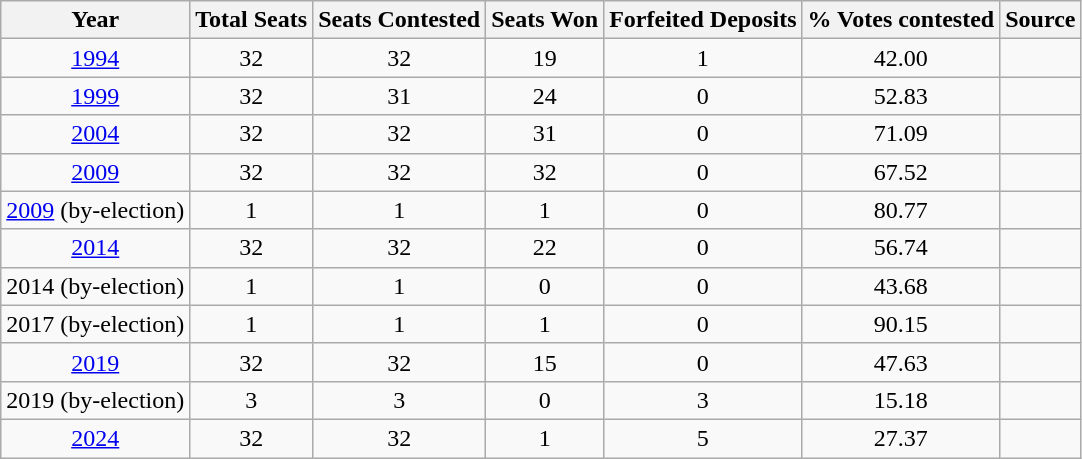<table class="wikitable sortable" style="text-align:center;">
<tr>
<th>Year</th>
<th>Total Seats</th>
<th>Seats Contested</th>
<th>Seats Won</th>
<th>Forfeited Deposits</th>
<th>% Votes contested</th>
<th>Source</th>
</tr>
<tr>
<td><a href='#'>1994</a></td>
<td>32</td>
<td>32</td>
<td>19</td>
<td>1</td>
<td>42.00</td>
<td></td>
</tr>
<tr>
<td><a href='#'>1999</a></td>
<td>32</td>
<td>31</td>
<td>24</td>
<td>0</td>
<td>52.83</td>
<td></td>
</tr>
<tr>
<td><a href='#'>2004</a></td>
<td>32</td>
<td>32</td>
<td>31</td>
<td>0</td>
<td>71.09</td>
<td></td>
</tr>
<tr>
<td><a href='#'>2009</a></td>
<td>32</td>
<td>32</td>
<td>32</td>
<td>0</td>
<td>67.52</td>
<td></td>
</tr>
<tr>
<td><a href='#'>2009</a> (by-election)</td>
<td>1</td>
<td>1</td>
<td>1</td>
<td>0</td>
<td>80.77</td>
<td></td>
</tr>
<tr>
<td><a href='#'>2014</a></td>
<td>32</td>
<td>32</td>
<td>22</td>
<td>0</td>
<td>56.74</td>
<td></td>
</tr>
<tr>
<td>2014 (by-election)</td>
<td>1</td>
<td>1</td>
<td>0</td>
<td>0</td>
<td>43.68</td>
<td></td>
</tr>
<tr>
<td>2017 (by-election)</td>
<td>1</td>
<td>1</td>
<td>1</td>
<td>0</td>
<td>90.15</td>
<td></td>
</tr>
<tr>
<td><a href='#'>2019</a></td>
<td>32</td>
<td>32</td>
<td>15</td>
<td>0</td>
<td>47.63</td>
<td></td>
</tr>
<tr>
<td>2019 (by-election)</td>
<td>3</td>
<td>3</td>
<td>0</td>
<td>3</td>
<td>15.18</td>
<td></td>
</tr>
<tr>
<td><a href='#'>2024</a></td>
<td>32</td>
<td>32</td>
<td>1</td>
<td>5</td>
<td>27.37</td>
<td></td>
</tr>
</table>
